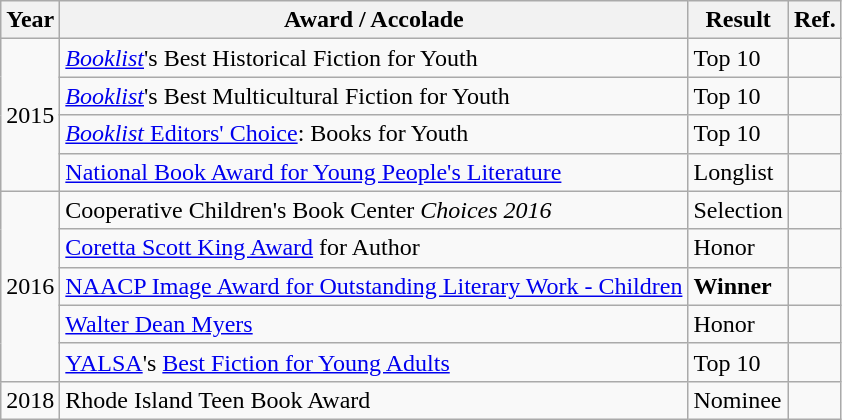<table class="wikitable">
<tr>
<th>Year</th>
<th>Award / Accolade</th>
<th>Result</th>
<th>Ref.</th>
</tr>
<tr>
<td rowspan="4">2015</td>
<td><em><a href='#'>Booklist</a></em>'s Best Historical Fiction for Youth</td>
<td>Top 10</td>
<td></td>
</tr>
<tr>
<td><em><a href='#'>Booklist</a></em>'s Best Multicultural Fiction for Youth</td>
<td>Top 10</td>
<td></td>
</tr>
<tr>
<td><a href='#'><em>Booklist</em> Editors' Choice</a>: Books for Youth</td>
<td>Top 10</td>
<td></td>
</tr>
<tr>
<td><a href='#'>National Book Award for Young People's Literature</a></td>
<td>Longlist</td>
<td></td>
</tr>
<tr>
<td rowspan="5">2016</td>
<td>Cooperative Children's Book Center <em>Choices 2016</em></td>
<td>Selection</td>
<td></td>
</tr>
<tr>
<td><a href='#'>Coretta Scott King Award</a> for Author</td>
<td>Honor</td>
<td></td>
</tr>
<tr>
<td><a href='#'>NAACP Image Award for Outstanding Literary Work - Children</a></td>
<td><strong>Winner</strong></td>
<td></td>
</tr>
<tr>
<td><a href='#'>Walter Dean Myers</a></td>
<td>Honor</td>
<td></td>
</tr>
<tr>
<td><a href='#'>YALSA</a>'s <a href='#'>Best Fiction for Young Adults</a></td>
<td>Top 10</td>
<td></td>
</tr>
<tr>
<td>2018</td>
<td>Rhode Island Teen Book Award</td>
<td>Nominee</td>
<td></td>
</tr>
</table>
